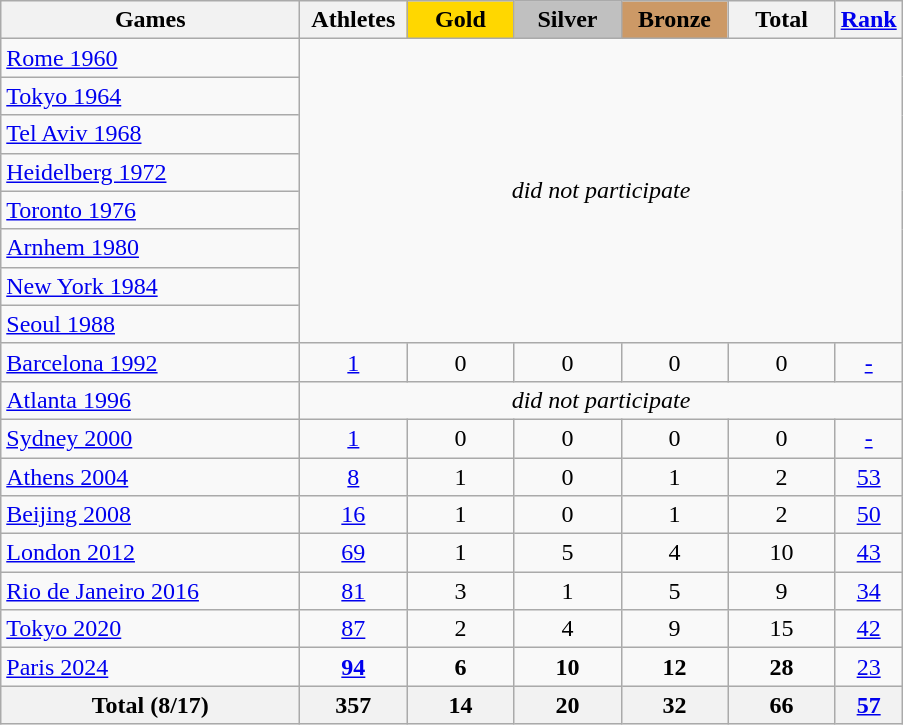<table class="wikitable" style="text-align:center; font-size:100%;">
<tr>
<th style="width:12em;">Games</th>
<th style="width:4em;">Athletes</th>
<th style="width:4em; background:gold;">Gold</th>
<th style="width:4em; background:silver;">Silver</th>
<th style="width:4em; background:#cc9966;">Bronze</th>
<th style="width:4em;">Total</th>
<th style="width:2em;"><a href='#'>Rank</a></th>
</tr>
<tr>
<td align=left> <a href='#'>Rome 1960</a></td>
<td colspan=6 rowspan=8><em>did not participate</em></td>
</tr>
<tr>
<td align=left> <a href='#'>Tokyo 1964</a></td>
</tr>
<tr>
<td align=left> <a href='#'>Tel Aviv 1968</a></td>
</tr>
<tr>
<td align=left> <a href='#'>Heidelberg 1972</a></td>
</tr>
<tr>
<td align=left> <a href='#'>Toronto 1976</a></td>
</tr>
<tr>
<td align=left> <a href='#'>Arnhem 1980</a></td>
</tr>
<tr>
<td align=left> <a href='#'>New York 1984</a></td>
</tr>
<tr>
<td align=left> <a href='#'>Seoul 1988</a></td>
</tr>
<tr>
<td align=left> <a href='#'>Barcelona 1992</a></td>
<td><a href='#'>1</a></td>
<td>0</td>
<td>0</td>
<td>0</td>
<td>0</td>
<td><a href='#'>-</a></td>
</tr>
<tr>
<td align=left> <a href='#'>Atlanta 1996</a></td>
<td colspan=6><em>did not participate</em></td>
</tr>
<tr>
<td align=left> <a href='#'>Sydney 2000</a></td>
<td><a href='#'>1</a></td>
<td>0</td>
<td>0</td>
<td>0</td>
<td>0</td>
<td><a href='#'>-</a></td>
</tr>
<tr>
<td align=left> <a href='#'>Athens 2004</a></td>
<td><a href='#'>8</a></td>
<td>1</td>
<td>0</td>
<td>1</td>
<td>2</td>
<td><a href='#'>53</a></td>
</tr>
<tr>
<td align=left> <a href='#'>Beijing 2008</a></td>
<td><a href='#'>16</a></td>
<td>1</td>
<td>0</td>
<td>1</td>
<td>2</td>
<td><a href='#'>50</a></td>
</tr>
<tr>
<td align=left> <a href='#'>London 2012</a></td>
<td><a href='#'>69</a></td>
<td>1</td>
<td>5</td>
<td>4</td>
<td>10</td>
<td><a href='#'>43</a></td>
</tr>
<tr>
<td align=left> <a href='#'>Rio de Janeiro 2016</a></td>
<td><a href='#'>81</a></td>
<td>3</td>
<td>1</td>
<td>5</td>
<td>9</td>
<td><a href='#'>34</a></td>
</tr>
<tr>
<td align=left> <a href='#'>Tokyo 2020</a></td>
<td><a href='#'>87</a></td>
<td>2</td>
<td>4</td>
<td>9</td>
<td>15</td>
<td><a href='#'>42</a></td>
</tr>
<tr>
<td align=left> <a href='#'>Paris 2024</a></td>
<td><a href='#'><strong>94</strong></a></td>
<td><strong>6</strong></td>
<td><strong>10</strong></td>
<td><strong>12</strong></td>
<td><strong>28</strong></td>
<td><a href='#'>23</a></td>
</tr>
<tr>
<th colspan=1>Total (8/17)</th>
<th>357</th>
<th>14</th>
<th>20</th>
<th>32</th>
<th>66</th>
<th><a href='#'>57</a></th>
</tr>
</table>
